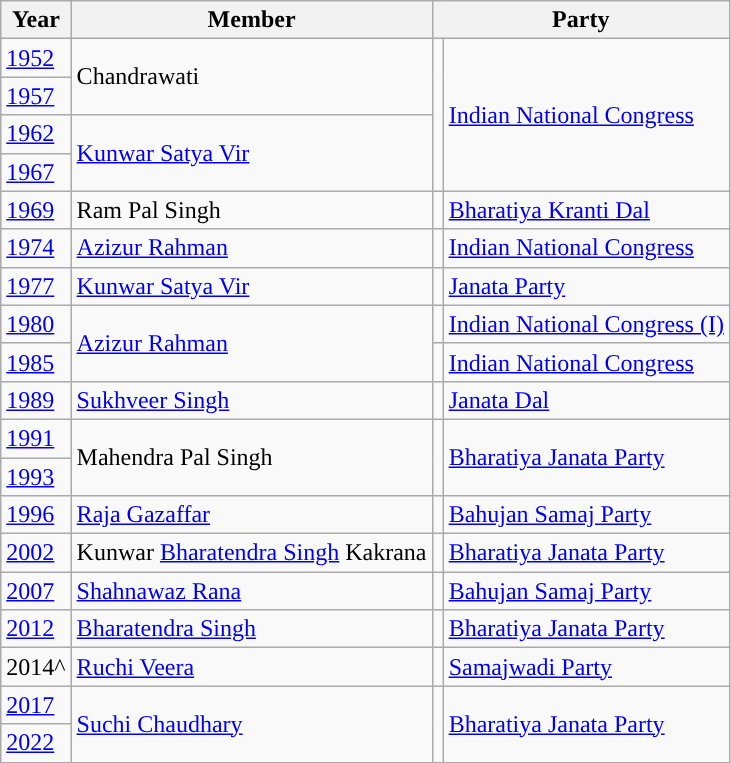<table class="wikitable">
<tr>
<th>Year</th>
<th>Member</th>
<th colspan="2">Party</th>
</tr>
<tr>
<td><a href='#'>1952</a></td>
<td rowspan="2">Chandrawati</td>
<td rowspan="4" style="background-color: "></td>
<td rowspan="4"><a href='#'>Indian National Congress</a></td>
</tr>
<tr>
<td><a href='#'>1957</a></td>
</tr>
<tr>
<td><a href='#'>1962</a></td>
<td rowspan="2"><a href='#'>Kunwar Satya Vir</a></td>
</tr>
<tr>
<td><a href='#'>1967</a></td>
</tr>
<tr>
<td><a href='#'>1969</a></td>
<td>Ram Pal Singh</td>
<td style="background-color: "></td>
<td><a href='#'>Bharatiya Kranti Dal</a></td>
</tr>
<tr>
<td><a href='#'>1974</a></td>
<td><a href='#'>Azizur Rahman</a></td>
<td style="background-color: "></td>
<td><a href='#'>Indian National Congress</a></td>
</tr>
<tr>
<td><a href='#'>1977</a></td>
<td><a href='#'>Kunwar Satya Vir</a></td>
<td style="background-color: "></td>
<td><a href='#'>Janata Party</a></td>
</tr>
<tr>
<td><a href='#'>1980</a></td>
<td rowspan="2"><a href='#'>Azizur Rahman</a></td>
<td style="background-color: "></td>
<td><a href='#'>Indian National Congress (I)</a></td>
</tr>
<tr>
<td><a href='#'>1985</a></td>
<td style="background-color: "></td>
<td><a href='#'>Indian National Congress</a></td>
</tr>
<tr>
<td><a href='#'>1989</a></td>
<td><a href='#'>Sukhveer Singh</a></td>
<td style="background-color: "></td>
<td><a href='#'>Janata Dal</a></td>
</tr>
<tr>
<td><a href='#'>1991</a></td>
<td rowspan="2">Mahendra Pal Singh</td>
<td rowspan="2" style="background-color: "></td>
<td rowspan="2"><a href='#'>Bharatiya Janata Party</a></td>
</tr>
<tr>
<td><a href='#'>1993</a></td>
</tr>
<tr>
<td><a href='#'>1996</a></td>
<td><a href='#'>Raja Gazaffar</a></td>
<td style="background-color: "></td>
<td><a href='#'>Bahujan Samaj Party</a></td>
</tr>
<tr>
<td><a href='#'>2002</a></td>
<td>Kunwar <a href='#'>Bharatendra Singh</a> Kakrana</td>
<td style="background-color: "></td>
<td><a href='#'>Bharatiya Janata Party</a></td>
</tr>
<tr>
<td><a href='#'>2007</a></td>
<td><a href='#'>Shahnawaz Rana</a></td>
<td style="background-color: "></td>
<td><a href='#'>Bahujan Samaj Party</a></td>
</tr>
<tr>
<td><a href='#'>2012</a></td>
<td><a href='#'>Bharatendra Singh</a></td>
<td style="background-color: "></td>
<td><a href='#'>Bharatiya Janata Party</a></td>
</tr>
<tr>
<td>2014^</td>
<td><a href='#'>Ruchi Veera</a></td>
<td style="background-color: "></td>
<td><a href='#'>Samajwadi Party</a></td>
</tr>
<tr>
<td><a href='#'>2017</a></td>
<td rowspan="2"><a href='#'>Suchi Chaudhary</a></td>
<td rowspan="2" style="background-color: "></td>
<td rowspan="2"><a href='#'>Bharatiya Janata Party</a></td>
</tr>
<tr>
<td><a href='#'>2022</a></td>
</tr>
</table>
